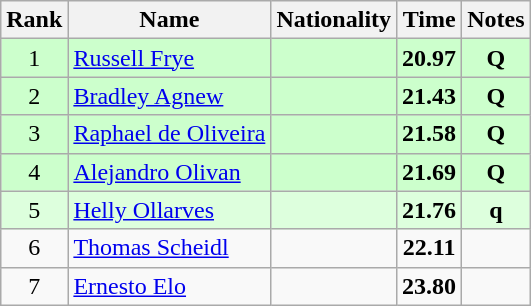<table class="wikitable sortable" style="text-align:center">
<tr>
<th>Rank</th>
<th>Name</th>
<th>Nationality</th>
<th>Time</th>
<th>Notes</th>
</tr>
<tr bgcolor=ccffcc>
<td>1</td>
<td align=left><a href='#'>Russell Frye</a></td>
<td align=left></td>
<td><strong>20.97</strong></td>
<td><strong>Q</strong></td>
</tr>
<tr bgcolor=ccffcc>
<td>2</td>
<td align=left><a href='#'>Bradley Agnew</a></td>
<td align=left></td>
<td><strong>21.43</strong></td>
<td><strong>Q</strong></td>
</tr>
<tr bgcolor=ccffcc>
<td>3</td>
<td align=left><a href='#'>Raphael de Oliveira</a></td>
<td align=left></td>
<td><strong>21.58</strong></td>
<td><strong>Q</strong></td>
</tr>
<tr bgcolor=ccffcc>
<td>4</td>
<td align=left><a href='#'>Alejandro Olivan</a></td>
<td align=left></td>
<td><strong>21.69</strong></td>
<td><strong>Q</strong></td>
</tr>
<tr bgcolor=ddffdd>
<td>5</td>
<td align=left><a href='#'>Helly Ollarves</a></td>
<td align=left></td>
<td><strong>21.76</strong></td>
<td><strong>q</strong></td>
</tr>
<tr>
<td>6</td>
<td align=left><a href='#'>Thomas Scheidl</a></td>
<td align=left></td>
<td><strong>22.11</strong></td>
<td></td>
</tr>
<tr>
<td>7</td>
<td align=left><a href='#'>Ernesto Elo</a></td>
<td align=left></td>
<td><strong>23.80</strong></td>
<td></td>
</tr>
</table>
